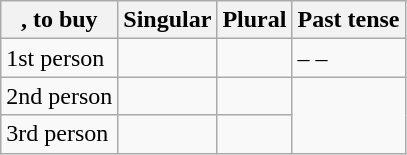<table class="wikitable">
<tr>
<th>, to buy</th>
<th>Singular</th>
<th>Plural</th>
<th>Past tense</th>
</tr>
<tr>
<td>1st person</td>
<td></td>
<td></td>
<td> –  – </td>
</tr>
<tr>
<td>2nd person</td>
<td></td>
<td></td>
</tr>
<tr>
<td>3rd person</td>
<td></td>
<td></td>
</tr>
</table>
